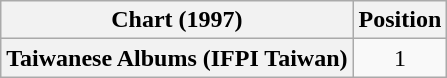<table class="wikitable plainrowheaders">
<tr>
<th scope="col">Chart (1997)</th>
<th scope="col">Position</th>
</tr>
<tr>
<th scope="row">Taiwanese Albums (IFPI Taiwan)</th>
<td align="center">1</td>
</tr>
</table>
